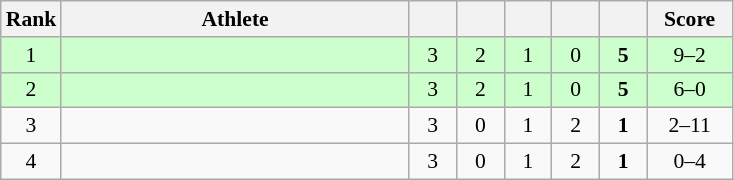<table class="wikitable" style="text-align: center; font-size:90% ">
<tr>
<th width=25>Rank</th>
<th width=225>Athlete</th>
<th width=25></th>
<th width=25></th>
<th width=25></th>
<th width=25></th>
<th width=25></th>
<th width=50>Score</th>
</tr>
<tr bgcolor=ccffcc>
<td>1</td>
<td align=left></td>
<td>3</td>
<td>2</td>
<td>1</td>
<td>0</td>
<td><strong>5</strong></td>
<td>9–2</td>
</tr>
<tr bgcolor=ccffcc>
<td>2</td>
<td align=left></td>
<td>3</td>
<td>2</td>
<td>1</td>
<td>0</td>
<td><strong>5</strong></td>
<td>6–0</td>
</tr>
<tr>
<td>3</td>
<td align=left></td>
<td>3</td>
<td>0</td>
<td>1</td>
<td>2</td>
<td><strong>1</strong></td>
<td>2–11</td>
</tr>
<tr>
<td>4</td>
<td align=left></td>
<td>3</td>
<td>0</td>
<td>1</td>
<td>2</td>
<td><strong>1</strong></td>
<td>0–4</td>
</tr>
</table>
